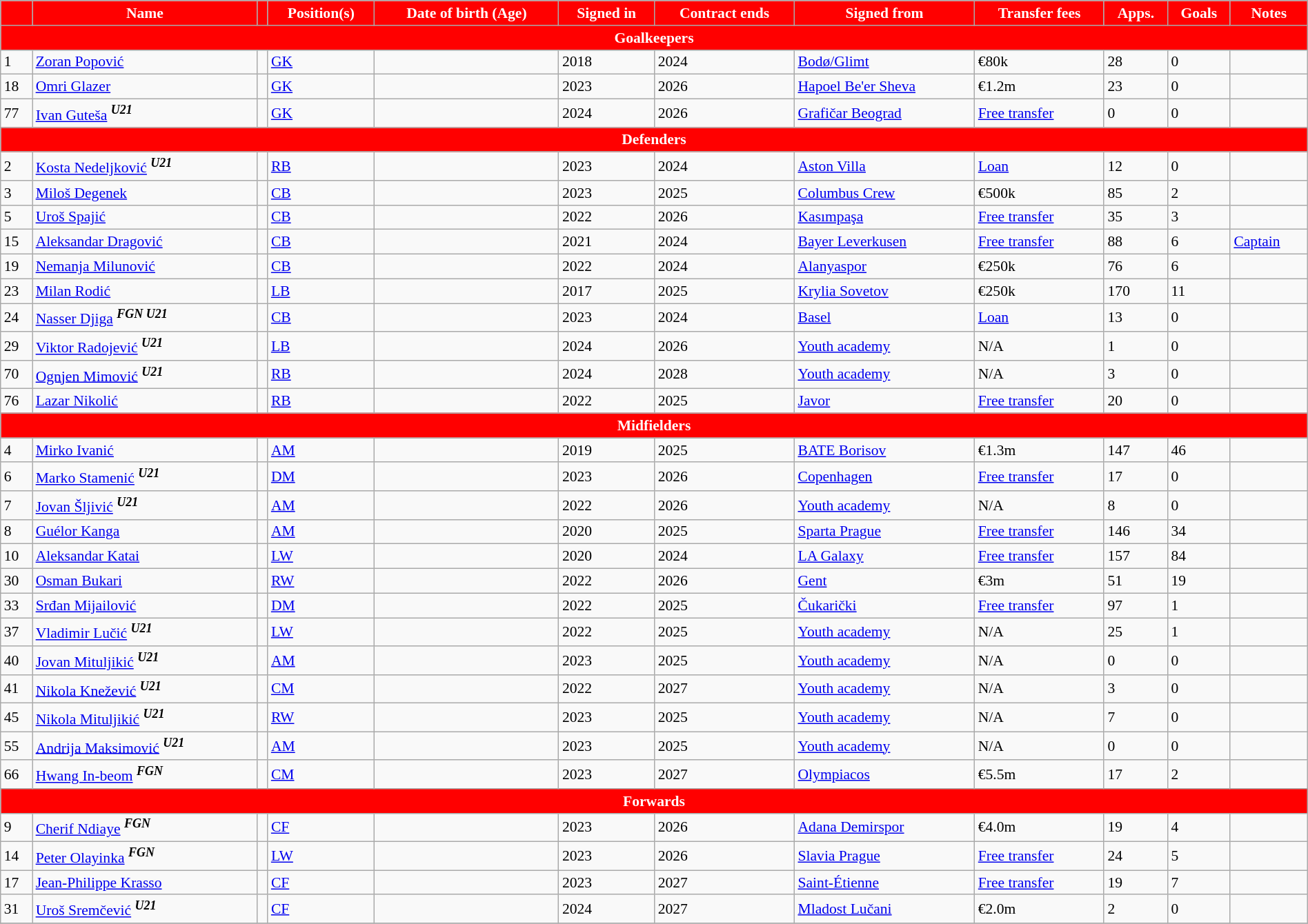<table class="wikitable" style="text-align:left; font-size:90%; width:100%">
<tr>
<th style="background:red; color:white; text-align:center;"></th>
<th style="background:red; color:white; text-align:center;">Name</th>
<th style="background:red; color:white; text-align:center;"></th>
<th style="background:red; color:white; text-align:center;">Position(s)</th>
<th style="background:red; color:white; text-align:center;">Date of birth (Age)</th>
<th style="background:red; color:white; text-align:center;">Signed in</th>
<th style="background:red; color:white; text-align:center;">Contract ends</th>
<th style="background:red; color:white; text-align:center;">Signed from</th>
<th style="background:red; color:white; text-align:center;">Transfer fees</th>
<th style="background:red; color:white; text-align:center;">Apps.</th>
<th style="background:red; color:white; text-align:center;">Goals</th>
<th style="background:red; color:white; text-align:center;">Notes</th>
</tr>
<tr>
<th colspan="12" style="background:red; color:white; text-align:center">Goalkeepers</th>
</tr>
<tr>
<td>1</td>
<td><a href='#'>Zoran Popović</a></td>
<td></td>
<td><a href='#'>GK</a></td>
<td></td>
<td>2018</td>
<td>2024</td>
<td> <a href='#'>Bodø/Glimt</a></td>
<td>€80k</td>
<td>28</td>
<td>0</td>
<td></td>
</tr>
<tr>
<td>18</td>
<td><a href='#'>Omri Glazer</a></td>
<td></td>
<td><a href='#'>GK</a></td>
<td></td>
<td>2023</td>
<td>2026</td>
<td> <a href='#'>Hapoel Be'er Sheva</a></td>
<td>€1.2m</td>
<td>23</td>
<td>0</td>
<td></td>
</tr>
<tr>
<td>77</td>
<td><a href='#'>Ivan Guteša</a> <sup><strong><em>U21</em></strong></sup></td>
<td></td>
<td><a href='#'>GK</a></td>
<td></td>
<td>2024</td>
<td>2026</td>
<td> <a href='#'>Grafičar Beograd</a></td>
<td><a href='#'>Free transfer</a></td>
<td>0</td>
<td>0</td>
<td></td>
</tr>
<tr>
<th colspan="12" style="background:red; color:white; text-align:center">Defenders</th>
</tr>
<tr>
<td>2</td>
<td><a href='#'>Kosta Nedeljković</a> <sup><strong><em>U21</em></strong></sup></td>
<td></td>
<td><a href='#'>RB</a></td>
<td></td>
<td>2023</td>
<td>2024</td>
<td> <a href='#'>Aston Villa</a></td>
<td><a href='#'>Loan</a></td>
<td>12</td>
<td>0</td>
<td></td>
</tr>
<tr>
<td>3</td>
<td><a href='#'>Miloš Degenek</a></td>
<td></td>
<td><a href='#'>CB</a></td>
<td></td>
<td>2023</td>
<td>2025</td>
<td> <a href='#'>Columbus Crew</a></td>
<td>€500k</td>
<td>85</td>
<td>2</td>
<td></td>
</tr>
<tr>
<td>5</td>
<td><a href='#'>Uroš Spajić</a></td>
<td></td>
<td><a href='#'>CB</a></td>
<td></td>
<td>2022</td>
<td>2026</td>
<td> <a href='#'>Kasımpaşa</a></td>
<td><a href='#'>Free transfer</a></td>
<td>35</td>
<td>3</td>
<td></td>
</tr>
<tr>
<td>15</td>
<td><a href='#'>Aleksandar Dragović</a></td>
<td></td>
<td><a href='#'>CB</a></td>
<td></td>
<td>2021</td>
<td>2024</td>
<td> <a href='#'>Bayer Leverkusen</a></td>
<td><a href='#'>Free transfer</a></td>
<td>88</td>
<td>6</td>
<td><a href='#'>Captain</a></td>
</tr>
<tr>
<td>19</td>
<td><a href='#'>Nemanja Milunović</a></td>
<td></td>
<td><a href='#'>CB</a></td>
<td></td>
<td>2022</td>
<td>2024</td>
<td> <a href='#'>Alanyaspor</a></td>
<td>€250k</td>
<td>76</td>
<td>6</td>
<td></td>
</tr>
<tr>
<td>23</td>
<td><a href='#'>Milan Rodić</a></td>
<td></td>
<td><a href='#'>LB</a></td>
<td></td>
<td>2017</td>
<td>2025</td>
<td> <a href='#'>Krylia Sovetov</a></td>
<td>€250k</td>
<td>170</td>
<td>11</td>
<td></td>
</tr>
<tr>
<td>24</td>
<td><a href='#'>Nasser Djiga</a> <sup><strong><em>FGN U21</em></strong></sup></td>
<td></td>
<td><a href='#'>CB</a></td>
<td></td>
<td>2023</td>
<td>2024</td>
<td> <a href='#'>Basel</a></td>
<td><a href='#'>Loan</a></td>
<td>13</td>
<td>0</td>
<td></td>
</tr>
<tr>
<td>29</td>
<td><a href='#'>Viktor Radojević</a> <sup><strong><em>U21</em></strong></sup></td>
<td></td>
<td><a href='#'>LB</a></td>
<td></td>
<td>2024</td>
<td>2026</td>
<td> <a href='#'>Youth academy</a></td>
<td>N/A</td>
<td>1</td>
<td>0</td>
<td></td>
</tr>
<tr>
<td>70</td>
<td><a href='#'>Ognjen Mimović</a> <sup><strong><em>U21</em></strong></sup></td>
<td></td>
<td><a href='#'>RB</a></td>
<td></td>
<td>2024</td>
<td>2028</td>
<td> <a href='#'>Youth academy</a></td>
<td>N/A</td>
<td>3</td>
<td>0</td>
<td></td>
</tr>
<tr>
<td>76</td>
<td><a href='#'>Lazar Nikolić</a></td>
<td></td>
<td><a href='#'>RB</a></td>
<td></td>
<td>2022</td>
<td>2025</td>
<td> <a href='#'>Javor</a></td>
<td><a href='#'>Free transfer</a></td>
<td>20</td>
<td>0</td>
<td></td>
</tr>
<tr>
<th colspan="12" style="background:red; color:white; text-align:center">Midfielders</th>
</tr>
<tr>
<td>4</td>
<td><a href='#'>Mirko Ivanić</a></td>
<td></td>
<td><a href='#'>AM</a></td>
<td></td>
<td>2019</td>
<td>2025</td>
<td> <a href='#'>BATE Borisov</a></td>
<td>€1.3m</td>
<td>147</td>
<td>46</td>
<td></td>
</tr>
<tr>
<td>6</td>
<td><a href='#'>Marko Stamenić</a> <sup><strong><em>U21</em></strong></sup></td>
<td></td>
<td><a href='#'>DM</a></td>
<td></td>
<td>2023</td>
<td>2026</td>
<td> <a href='#'>Copenhagen</a></td>
<td><a href='#'>Free transfer</a></td>
<td>17</td>
<td>0</td>
<td></td>
</tr>
<tr>
<td>7</td>
<td><a href='#'>Jovan Šljivić</a> <sup><strong><em>U21</em></strong></sup></td>
<td></td>
<td><a href='#'>AM</a></td>
<td></td>
<td>2022</td>
<td>2026</td>
<td> <a href='#'>Youth academy</a></td>
<td>N/A</td>
<td>8</td>
<td>0</td>
<td></td>
</tr>
<tr>
<td>8</td>
<td><a href='#'>Guélor Kanga</a></td>
<td></td>
<td><a href='#'>AM</a></td>
<td></td>
<td>2020</td>
<td>2025</td>
<td> <a href='#'>Sparta Prague</a></td>
<td><a href='#'>Free transfer</a></td>
<td>146</td>
<td>34</td>
<td></td>
</tr>
<tr>
<td>10</td>
<td><a href='#'>Aleksandar Katai</a></td>
<td></td>
<td><a href='#'>LW</a></td>
<td></td>
<td>2020</td>
<td>2024</td>
<td> <a href='#'>LA Galaxy</a></td>
<td><a href='#'>Free transfer</a></td>
<td>157</td>
<td>84</td>
<td></td>
</tr>
<tr>
<td>30</td>
<td><a href='#'>Osman Bukari</a></td>
<td></td>
<td><a href='#'>RW</a></td>
<td></td>
<td>2022</td>
<td>2026</td>
<td> <a href='#'>Gent</a></td>
<td>€3m</td>
<td>51</td>
<td>19</td>
<td></td>
</tr>
<tr>
<td>33</td>
<td><a href='#'>Srđan Mijailović</a></td>
<td></td>
<td><a href='#'>DM</a></td>
<td></td>
<td>2022</td>
<td>2025</td>
<td> <a href='#'>Čukarički</a></td>
<td><a href='#'>Free transfer</a></td>
<td>97</td>
<td>1</td>
<td></td>
</tr>
<tr>
<td>37</td>
<td><a href='#'>Vladimir Lučić</a> <sup><strong><em>U21</em></strong></sup></td>
<td></td>
<td><a href='#'>LW</a></td>
<td></td>
<td>2022</td>
<td>2025</td>
<td> <a href='#'>Youth academy</a></td>
<td>N/A</td>
<td>25</td>
<td>1</td>
<td></td>
</tr>
<tr>
<td>40</td>
<td><a href='#'>Jovan Mituljikić</a> <sup><strong><em>U21</em></strong></sup></td>
<td></td>
<td><a href='#'>AM</a></td>
<td></td>
<td>2023</td>
<td>2025</td>
<td> <a href='#'>Youth academy</a></td>
<td>N/A</td>
<td>0</td>
<td>0</td>
<td></td>
</tr>
<tr>
<td>41</td>
<td><a href='#'>Nikola Knežević</a> <sup><strong><em>U21</em></strong></sup></td>
<td></td>
<td><a href='#'>CM</a></td>
<td></td>
<td>2022</td>
<td>2027</td>
<td> <a href='#'>Youth academy</a></td>
<td>N/A</td>
<td>3</td>
<td>0</td>
<td></td>
</tr>
<tr>
<td>45</td>
<td><a href='#'>Nikola Mituljikić</a> <sup><strong><em>U21</em></strong></sup></td>
<td></td>
<td><a href='#'>RW</a></td>
<td></td>
<td>2023</td>
<td>2025</td>
<td> <a href='#'>Youth academy</a></td>
<td>N/A</td>
<td>7</td>
<td>0</td>
<td></td>
</tr>
<tr>
<td>55</td>
<td><a href='#'>Andrija Maksimović</a> <sup><strong><em>U21</em></strong></sup></td>
<td></td>
<td><a href='#'>AM</a></td>
<td></td>
<td>2023</td>
<td>2025</td>
<td> <a href='#'>Youth academy</a></td>
<td>N/A</td>
<td>0</td>
<td>0</td>
<td></td>
</tr>
<tr>
<td>66</td>
<td><a href='#'>Hwang In-beom</a> <sup><strong><em>FGN</em></strong></sup></td>
<td></td>
<td><a href='#'>CM</a></td>
<td></td>
<td>2023</td>
<td>2027</td>
<td> <a href='#'>Olympiacos</a></td>
<td>€5.5m</td>
<td>17</td>
<td>2</td>
<td></td>
</tr>
<tr>
<th colspan="12" style="background:red; color:white; text-align:center">Forwards</th>
</tr>
<tr>
<td>9</td>
<td><a href='#'>Cherif Ndiaye</a> <sup><strong><em>FGN</em></strong></sup></td>
<td></td>
<td><a href='#'>CF</a></td>
<td></td>
<td>2023</td>
<td>2026</td>
<td> <a href='#'>Adana Demirspor</a></td>
<td>€4.0m</td>
<td>19</td>
<td>4</td>
<td></td>
</tr>
<tr>
<td>14</td>
<td><a href='#'>Peter Olayinka</a> <sup><strong><em>FGN</em></strong></sup></td>
<td></td>
<td><a href='#'>LW</a></td>
<td></td>
<td>2023</td>
<td>2026</td>
<td> <a href='#'>Slavia Prague</a></td>
<td><a href='#'>Free transfer</a></td>
<td>24</td>
<td>5</td>
<td></td>
</tr>
<tr>
<td>17</td>
<td><a href='#'>Jean-Philippe Krasso</a></td>
<td></td>
<td><a href='#'>CF</a></td>
<td></td>
<td>2023</td>
<td>2027</td>
<td> <a href='#'>Saint-Étienne</a></td>
<td><a href='#'>Free transfer</a></td>
<td>19</td>
<td>7</td>
<td></td>
</tr>
<tr>
<td>31</td>
<td><a href='#'>Uroš Sremčević</a> <sup><strong><em>U21</em></strong></sup></td>
<td></td>
<td><a href='#'>CF</a></td>
<td></td>
<td>2024</td>
<td>2027</td>
<td> <a href='#'>Mladost Lučani</a></td>
<td>€2.0m</td>
<td>2</td>
<td>0</td>
<td></td>
</tr>
<tr>
</tr>
</table>
